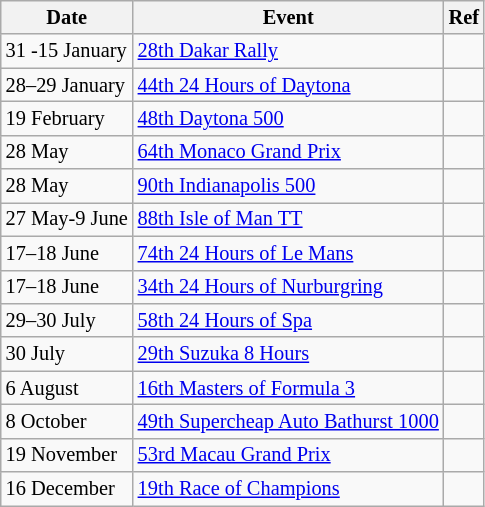<table class="wikitable" style="font-size: 85%">
<tr>
<th>Date</th>
<th>Event</th>
<th>Ref</th>
</tr>
<tr>
<td>31 -15 January</td>
<td><a href='#'>28th Dakar Rally</a></td>
<td></td>
</tr>
<tr>
<td>28–29 January</td>
<td><a href='#'>44th 24 Hours of Daytona</a></td>
<td></td>
</tr>
<tr>
<td>19 February</td>
<td><a href='#'>48th Daytona 500</a></td>
<td></td>
</tr>
<tr>
<td>28 May</td>
<td><a href='#'>64th Monaco Grand Prix</a></td>
<td></td>
</tr>
<tr>
<td>28 May</td>
<td><a href='#'>90th Indianapolis 500</a></td>
<td></td>
</tr>
<tr>
<td>27 May-9 June</td>
<td><a href='#'>88th Isle of Man TT</a></td>
<td></td>
</tr>
<tr>
<td>17–18 June</td>
<td><a href='#'>74th 24 Hours of Le Mans</a></td>
<td></td>
</tr>
<tr>
<td>17–18 June</td>
<td><a href='#'>34th 24 Hours of Nurburgring</a></td>
<td></td>
</tr>
<tr>
<td>29–30 July</td>
<td><a href='#'>58th 24 Hours of Spa</a></td>
<td></td>
</tr>
<tr>
<td>30 July</td>
<td><a href='#'>29th Suzuka 8 Hours</a></td>
<td></td>
</tr>
<tr>
<td>6 August</td>
<td><a href='#'>16th Masters of Formula 3</a></td>
<td></td>
</tr>
<tr>
<td>8 October</td>
<td><a href='#'>49th Supercheap Auto Bathurst 1000</a></td>
<td></td>
</tr>
<tr>
<td>19 November</td>
<td><a href='#'>53rd Macau Grand Prix</a></td>
<td></td>
</tr>
<tr>
<td>16 December</td>
<td><a href='#'>19th Race of Champions</a></td>
<td></td>
</tr>
</table>
